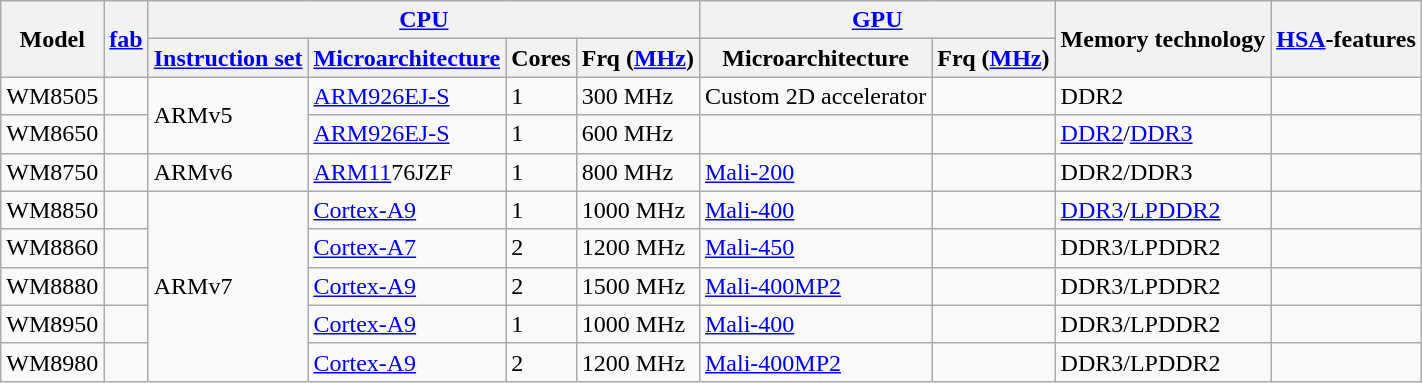<table class="wikitable">
<tr>
<th rowspan=2>Model</th>
<th rowspan=2><a href='#'>fab</a></th>
<th colspan=4><a href='#'>CPU</a></th>
<th colspan=2><a href='#'>GPU</a></th>
<th rowspan=2>Memory technology</th>
<th rowspan=2><a href='#'>HSA</a>-features</th>
</tr>
<tr>
<th><a href='#'>Instruction set</a></th>
<th><a href='#'>Microarchitecture</a></th>
<th>Cores</th>
<th>Frq (<a href='#'>MHz</a>)</th>
<th>Microarchitecture</th>
<th>Frq (<a href='#'>MHz</a>)</th>
</tr>
<tr>
<td>WM8505</td>
<td></td>
<td rowspan=2>ARMv5</td>
<td><a href='#'>ARM926EJ-S</a></td>
<td>1</td>
<td>300 MHz</td>
<td>Custom 2D accelerator</td>
<td></td>
<td>DDR2</td>
<td></td>
</tr>
<tr>
<td>WM8650</td>
<td></td>
<td><a href='#'>ARM926EJ-S</a></td>
<td>1</td>
<td>600 MHz</td>
<td></td>
<td></td>
<td><a href='#'>DDR2</a>/<a href='#'>DDR3</a></td>
<td></td>
</tr>
<tr>
<td>WM8750</td>
<td></td>
<td>ARMv6</td>
<td><a href='#'>ARM11</a>76JZF</td>
<td>1</td>
<td>800 MHz</td>
<td><a href='#'>Mali-200</a></td>
<td></td>
<td>DDR2/DDR3</td>
<td></td>
</tr>
<tr>
<td>WM8850</td>
<td></td>
<td rowspan=5>ARMv7</td>
<td><a href='#'>Cortex-A9</a></td>
<td>1</td>
<td>1000 MHz</td>
<td><a href='#'>Mali-400</a></td>
<td></td>
<td><a href='#'>DDR3</a>/<a href='#'>LPDDR2</a></td>
<td></td>
</tr>
<tr>
<td>WM8860</td>
<td></td>
<td><a href='#'>Cortex-A7</a></td>
<td>2</td>
<td>1200 MHz</td>
<td><a href='#'>Mali-450</a></td>
<td></td>
<td>DDR3/LPDDR2</td>
<td></td>
</tr>
<tr>
<td>WM8880</td>
<td></td>
<td><a href='#'>Cortex-A9</a></td>
<td>2</td>
<td>1500 MHz</td>
<td><a href='#'>Mali-400MP2</a></td>
<td></td>
<td>DDR3/LPDDR2</td>
<td></td>
</tr>
<tr>
<td>WM8950</td>
<td></td>
<td><a href='#'>Cortex-A9</a></td>
<td>1</td>
<td>1000 MHz</td>
<td><a href='#'>Mali-400</a></td>
<td></td>
<td>DDR3/LPDDR2</td>
<td></td>
</tr>
<tr>
<td>WM8980</td>
<td></td>
<td><a href='#'>Cortex-A9</a></td>
<td>2</td>
<td>1200 MHz</td>
<td><a href='#'>Mali-400MP2</a></td>
<td></td>
<td>DDR3/LPDDR2</td>
<td></td>
</tr>
</table>
